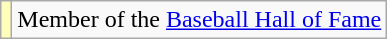<table class=wikitable>
<tr>
<th scope="row" style="background:#ffb; text-align:center"></th>
<td>Member of the <a href='#'>Baseball Hall of Fame</a></td>
</tr>
</table>
